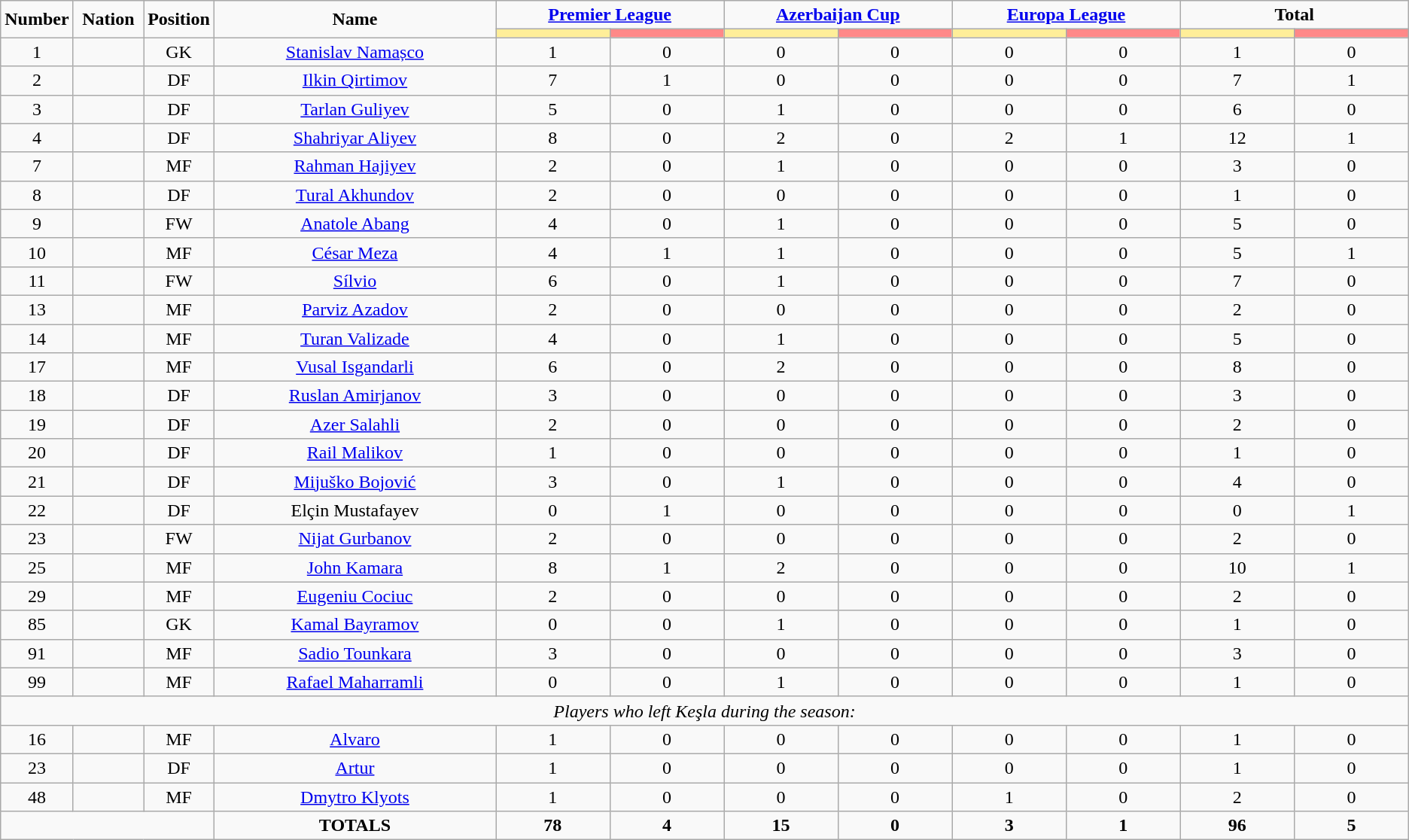<table class="wikitable" style="text-align:center;">
<tr>
<td rowspan="2"  style="width:5%; text-align:center;"><strong>Number</strong></td>
<td rowspan="2"  style="width:5%; text-align:center;"><strong>Nation</strong></td>
<td rowspan="2"  style="width:5%; text-align:center;"><strong>Position</strong></td>
<td rowspan="2"  style="width:20%; text-align:center;"><strong>Name</strong></td>
<td colspan="2" style="text-align:center;"><strong><a href='#'>Premier League</a></strong></td>
<td colspan="2" style="text-align:center;"><strong><a href='#'>Azerbaijan Cup</a></strong></td>
<td colspan="2" style="text-align:center;"><strong><a href='#'>Europa League</a></strong></td>
<td colspan="2" style="text-align:center;"><strong>Total</strong></td>
</tr>
<tr>
<th style="width:60px; background:#fe9;"></th>
<th style="width:60px; background:#ff8888;"></th>
<th style="width:60px; background:#fe9;"></th>
<th style="width:60px; background:#ff8888;"></th>
<th style="width:60px; background:#fe9;"></th>
<th style="width:60px; background:#ff8888;"></th>
<th style="width:60px; background:#fe9;"></th>
<th style="width:60px; background:#ff8888;"></th>
</tr>
<tr>
<td>1</td>
<td></td>
<td>GK</td>
<td><a href='#'>Stanislav Namașco</a></td>
<td>1</td>
<td>0</td>
<td>0</td>
<td>0</td>
<td>0</td>
<td>0</td>
<td>1</td>
<td>0</td>
</tr>
<tr>
<td>2</td>
<td></td>
<td>DF</td>
<td><a href='#'>Ilkin Qirtimov</a></td>
<td>7</td>
<td>1</td>
<td>0</td>
<td>0</td>
<td>0</td>
<td>0</td>
<td>7</td>
<td>1</td>
</tr>
<tr>
<td>3</td>
<td></td>
<td>DF</td>
<td><a href='#'>Tarlan Guliyev</a></td>
<td>5</td>
<td>0</td>
<td>1</td>
<td>0</td>
<td>0</td>
<td>0</td>
<td>6</td>
<td>0</td>
</tr>
<tr>
<td>4</td>
<td></td>
<td>DF</td>
<td><a href='#'>Shahriyar Aliyev</a></td>
<td>8</td>
<td>0</td>
<td>2</td>
<td>0</td>
<td>2</td>
<td>1</td>
<td>12</td>
<td>1</td>
</tr>
<tr>
<td>7</td>
<td></td>
<td>MF</td>
<td><a href='#'>Rahman Hajiyev</a></td>
<td>2</td>
<td>0</td>
<td>1</td>
<td>0</td>
<td>0</td>
<td>0</td>
<td>3</td>
<td>0</td>
</tr>
<tr>
<td>8</td>
<td></td>
<td>DF</td>
<td><a href='#'>Tural Akhundov</a></td>
<td>2</td>
<td>0</td>
<td>0</td>
<td>0</td>
<td>0</td>
<td>0</td>
<td>1</td>
<td>0</td>
</tr>
<tr>
<td>9</td>
<td></td>
<td>FW</td>
<td><a href='#'>Anatole Abang</a></td>
<td>4</td>
<td>0</td>
<td>1</td>
<td>0</td>
<td>0</td>
<td>0</td>
<td>5</td>
<td>0</td>
</tr>
<tr>
<td>10</td>
<td></td>
<td>MF</td>
<td><a href='#'>César Meza</a></td>
<td>4</td>
<td>1</td>
<td>1</td>
<td>0</td>
<td>0</td>
<td>0</td>
<td>5</td>
<td>1</td>
</tr>
<tr>
<td>11</td>
<td></td>
<td>FW</td>
<td><a href='#'>Sílvio</a></td>
<td>6</td>
<td>0</td>
<td>1</td>
<td>0</td>
<td>0</td>
<td>0</td>
<td>7</td>
<td>0</td>
</tr>
<tr>
<td>13</td>
<td></td>
<td>MF</td>
<td><a href='#'>Parviz Azadov</a></td>
<td>2</td>
<td>0</td>
<td>0</td>
<td>0</td>
<td>0</td>
<td>0</td>
<td>2</td>
<td>0</td>
</tr>
<tr>
<td>14</td>
<td></td>
<td>MF</td>
<td><a href='#'>Turan Valizade</a></td>
<td>4</td>
<td>0</td>
<td>1</td>
<td>0</td>
<td>0</td>
<td>0</td>
<td>5</td>
<td>0</td>
</tr>
<tr>
<td>17</td>
<td></td>
<td>MF</td>
<td><a href='#'>Vusal Isgandarli</a></td>
<td>6</td>
<td>0</td>
<td>2</td>
<td>0</td>
<td>0</td>
<td>0</td>
<td>8</td>
<td>0</td>
</tr>
<tr>
<td>18</td>
<td></td>
<td>DF</td>
<td><a href='#'>Ruslan Amirjanov</a></td>
<td>3</td>
<td>0</td>
<td>0</td>
<td>0</td>
<td>0</td>
<td>0</td>
<td>3</td>
<td>0</td>
</tr>
<tr>
<td>19</td>
<td></td>
<td>DF</td>
<td><a href='#'>Azer Salahli</a></td>
<td>2</td>
<td>0</td>
<td>0</td>
<td>0</td>
<td>0</td>
<td>0</td>
<td>2</td>
<td>0</td>
</tr>
<tr>
<td>20</td>
<td></td>
<td>DF</td>
<td><a href='#'>Rail Malikov</a></td>
<td>1</td>
<td>0</td>
<td>0</td>
<td>0</td>
<td>0</td>
<td>0</td>
<td>1</td>
<td>0</td>
</tr>
<tr>
<td>21</td>
<td></td>
<td>DF</td>
<td><a href='#'>Mijuško Bojović</a></td>
<td>3</td>
<td>0</td>
<td>1</td>
<td>0</td>
<td>0</td>
<td>0</td>
<td>4</td>
<td>0</td>
</tr>
<tr>
<td>22</td>
<td></td>
<td>DF</td>
<td>Elçin Mustafayev</td>
<td>0</td>
<td>1</td>
<td>0</td>
<td>0</td>
<td>0</td>
<td>0</td>
<td>0</td>
<td>1</td>
</tr>
<tr>
<td>23</td>
<td></td>
<td>FW</td>
<td><a href='#'>Nijat Gurbanov</a></td>
<td>2</td>
<td>0</td>
<td>0</td>
<td>0</td>
<td>0</td>
<td>0</td>
<td>2</td>
<td>0</td>
</tr>
<tr>
<td>25</td>
<td></td>
<td>MF</td>
<td><a href='#'>John Kamara</a></td>
<td>8</td>
<td>1</td>
<td>2</td>
<td>0</td>
<td>0</td>
<td>0</td>
<td>10</td>
<td>1</td>
</tr>
<tr>
<td>29</td>
<td></td>
<td>MF</td>
<td><a href='#'>Eugeniu Cociuc</a></td>
<td>2</td>
<td>0</td>
<td>0</td>
<td>0</td>
<td>0</td>
<td>0</td>
<td>2</td>
<td>0</td>
</tr>
<tr>
<td>85</td>
<td></td>
<td>GK</td>
<td><a href='#'>Kamal Bayramov</a></td>
<td>0</td>
<td>0</td>
<td>1</td>
<td>0</td>
<td>0</td>
<td>0</td>
<td>1</td>
<td>0</td>
</tr>
<tr>
<td>91</td>
<td></td>
<td>MF</td>
<td><a href='#'>Sadio Tounkara</a></td>
<td>3</td>
<td>0</td>
<td>0</td>
<td>0</td>
<td>0</td>
<td>0</td>
<td>3</td>
<td>0</td>
</tr>
<tr>
<td>99</td>
<td></td>
<td>MF</td>
<td><a href='#'>Rafael Maharramli</a></td>
<td>0</td>
<td>0</td>
<td>1</td>
<td>0</td>
<td>0</td>
<td>0</td>
<td>1</td>
<td>0</td>
</tr>
<tr>
<td colspan="14"><em>Players who left Keşla during the season:</em></td>
</tr>
<tr>
<td>16</td>
<td></td>
<td>MF</td>
<td><a href='#'>Alvaro</a></td>
<td>1</td>
<td>0</td>
<td>0</td>
<td>0</td>
<td>0</td>
<td>0</td>
<td>1</td>
<td>0</td>
</tr>
<tr>
<td>23</td>
<td></td>
<td>DF</td>
<td><a href='#'>Artur</a></td>
<td>1</td>
<td>0</td>
<td>0</td>
<td>0</td>
<td>0</td>
<td>0</td>
<td>1</td>
<td>0</td>
</tr>
<tr>
<td>48</td>
<td></td>
<td>MF</td>
<td><a href='#'>Dmytro Klyots</a></td>
<td>1</td>
<td>0</td>
<td>0</td>
<td>0</td>
<td>1</td>
<td>0</td>
<td>2</td>
<td>0</td>
</tr>
<tr>
<td colspan="3"></td>
<td><strong>TOTALS</strong></td>
<td><strong>78</strong></td>
<td><strong>4</strong></td>
<td><strong>15</strong></td>
<td><strong>0</strong></td>
<td><strong>3</strong></td>
<td><strong>1</strong></td>
<td><strong>96</strong></td>
<td><strong>5</strong></td>
</tr>
</table>
